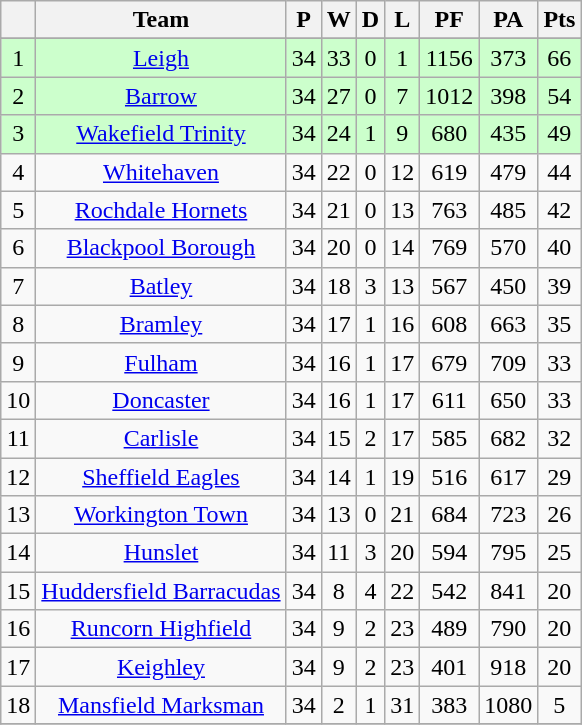<table class="wikitable" style="text-align:center;">
<tr>
<th></th>
<th>Team</th>
<th>P</th>
<th>W</th>
<th>D</th>
<th>L</th>
<th>PF</th>
<th>PA</th>
<th>Pts</th>
</tr>
<tr --->
</tr>
<tr align=center style="background:#ccffcc;color:">
<td>1</td>
<td><a href='#'>Leigh</a></td>
<td>34</td>
<td>33</td>
<td>0</td>
<td>1</td>
<td>1156</td>
<td>373</td>
<td>66</td>
</tr>
<tr align=center style="background:#ccffcc;color:">
<td>2</td>
<td><a href='#'>Barrow</a></td>
<td>34</td>
<td>27</td>
<td>0</td>
<td>7</td>
<td>1012</td>
<td>398</td>
<td>54</td>
</tr>
<tr align=center style="background:#ccffcc;color:">
<td>3</td>
<td><a href='#'>Wakefield Trinity</a></td>
<td>34</td>
<td>24</td>
<td>1</td>
<td>9</td>
<td>680</td>
<td>435</td>
<td>49</td>
</tr>
<tr align=center style="background:">
<td>4</td>
<td><a href='#'>Whitehaven</a></td>
<td>34</td>
<td>22</td>
<td>0</td>
<td>12</td>
<td>619</td>
<td>479</td>
<td>44</td>
</tr>
<tr align=center style="background:">
<td>5</td>
<td><a href='#'>Rochdale Hornets</a></td>
<td>34</td>
<td>21</td>
<td>0</td>
<td>13</td>
<td>763</td>
<td>485</td>
<td>42</td>
</tr>
<tr align=center style="background:">
<td>6</td>
<td><a href='#'>Blackpool Borough</a></td>
<td>34</td>
<td>20</td>
<td>0</td>
<td>14</td>
<td>769</td>
<td>570</td>
<td>40</td>
</tr>
<tr align=center style="background:">
<td>7</td>
<td><a href='#'>Batley</a></td>
<td>34</td>
<td>18</td>
<td>3</td>
<td>13</td>
<td>567</td>
<td>450</td>
<td>39</td>
</tr>
<tr align=center style="background:">
<td>8</td>
<td><a href='#'>Bramley</a></td>
<td>34</td>
<td>17</td>
<td>1</td>
<td>16</td>
<td>608</td>
<td>663</td>
<td>35</td>
</tr>
<tr align=center style="background:">
<td>9</td>
<td><a href='#'>Fulham</a></td>
<td>34</td>
<td>16</td>
<td>1</td>
<td>17</td>
<td>679</td>
<td>709</td>
<td>33</td>
</tr>
<tr align=center style="background:">
<td>10</td>
<td><a href='#'>Doncaster</a></td>
<td>34</td>
<td>16</td>
<td>1</td>
<td>17</td>
<td>611</td>
<td>650</td>
<td>33</td>
</tr>
<tr align=center style="background:">
<td>11</td>
<td><a href='#'>Carlisle</a></td>
<td>34</td>
<td>15</td>
<td>2</td>
<td>17</td>
<td>585</td>
<td>682</td>
<td>32</td>
</tr>
<tr align=center style="background:">
<td>12</td>
<td><a href='#'>Sheffield Eagles</a></td>
<td>34</td>
<td>14</td>
<td>1</td>
<td>19</td>
<td>516</td>
<td>617</td>
<td>29</td>
</tr>
<tr align=center style="background:">
<td>13</td>
<td><a href='#'>Workington Town</a></td>
<td>34</td>
<td>13</td>
<td>0</td>
<td>21</td>
<td>684</td>
<td>723</td>
<td>26</td>
</tr>
<tr align=center style="background:">
<td>14</td>
<td><a href='#'>Hunslet</a></td>
<td>34</td>
<td>11</td>
<td>3</td>
<td>20</td>
<td>594</td>
<td>795</td>
<td>25</td>
</tr>
<tr align=center style="background:">
<td>15</td>
<td><a href='#'>Huddersfield Barracudas</a></td>
<td>34</td>
<td>8</td>
<td>4</td>
<td>22</td>
<td>542</td>
<td>841</td>
<td>20</td>
</tr>
<tr align=center style="background:">
<td>16</td>
<td><a href='#'>Runcorn Highfield</a></td>
<td>34</td>
<td>9</td>
<td>2</td>
<td>23</td>
<td>489</td>
<td>790</td>
<td>20</td>
</tr>
<tr align=center style="background:">
<td>17</td>
<td><a href='#'>Keighley</a></td>
<td>34</td>
<td>9</td>
<td>2</td>
<td>23</td>
<td>401</td>
<td>918</td>
<td>20</td>
</tr>
<tr align=center style="background:">
<td>18</td>
<td><a href='#'>Mansfield Marksman</a></td>
<td>34</td>
<td>2</td>
<td>1</td>
<td>31</td>
<td>383</td>
<td>1080</td>
<td>5</td>
</tr>
<tr --->
</tr>
</table>
